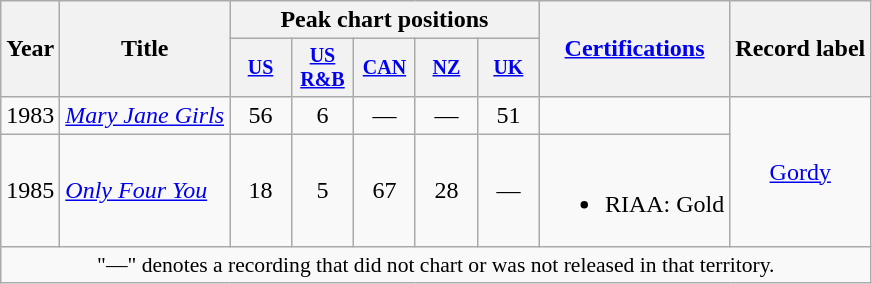<table class="wikitable" style="text-align:center;">
<tr>
<th rowspan="2">Year</th>
<th rowspan="2">Title</th>
<th colspan="5">Peak chart positions</th>
<th rowspan="2"><a href='#'>Certifications</a></th>
<th rowspan="2">Record label</th>
</tr>
<tr style="font-size:smaller;">
<th width="35"><a href='#'>US</a><br></th>
<th width="35"><a href='#'>US<br>R&B</a><br></th>
<th width="35"><a href='#'>CAN</a><br></th>
<th width="35"><a href='#'>NZ</a><br></th>
<th width="35"><a href='#'>UK</a><br></th>
</tr>
<tr>
<td>1983</td>
<td align="left"><em><a href='#'>Mary Jane Girls</a></em></td>
<td>56</td>
<td>6</td>
<td>—</td>
<td>—</td>
<td>51</td>
<td></td>
<td rowspan="2"><a href='#'>Gordy</a></td>
</tr>
<tr>
<td>1985</td>
<td align="left"><em><a href='#'>Only Four You</a></em></td>
<td>18</td>
<td>5</td>
<td>67</td>
<td>28</td>
<td>—</td>
<td><br><ul><li>RIAA: Gold</li></ul></td>
</tr>
<tr>
<td colspan="15" style="font-size:90%">"—" denotes a recording that did not chart or was not released in that territory.</td>
</tr>
</table>
